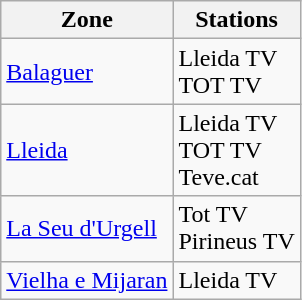<table class="wikitable">
<tr>
<th>Zone</th>
<th>Stations</th>
</tr>
<tr>
<td><a href='#'>Balaguer</a></td>
<td>Lleida TV<br>TOT TV</td>
</tr>
<tr>
<td><a href='#'>Lleida</a></td>
<td>Lleida TV<br>TOT TV<br>Teve.cat</td>
</tr>
<tr>
<td><a href='#'>La Seu d'Urgell</a></td>
<td>Tot TV<br>Pirineus TV</td>
</tr>
<tr>
<td><a href='#'>Vielha e Mijaran</a></td>
<td>Lleida TV</td>
</tr>
</table>
